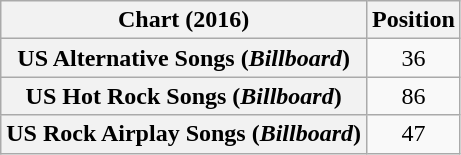<table class="wikitable sortable plainrowheaders" style="text-align:center">
<tr>
<th scope="col">Chart (2016)</th>
<th scope="col">Position</th>
</tr>
<tr>
<th scope="row">US Alternative Songs (<em>Billboard</em>)</th>
<td>36</td>
</tr>
<tr>
<th scope="row">US Hot Rock Songs (<em>Billboard</em>)</th>
<td>86</td>
</tr>
<tr>
<th scope="row">US Rock Airplay Songs (<em>Billboard</em>)</th>
<td>47</td>
</tr>
</table>
